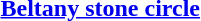<table border="0">
<tr>
<td></td>
<td><strong><a href='#'>Beltany stone circle</a></strong></td>
</tr>
<tr>
</tr>
</table>
